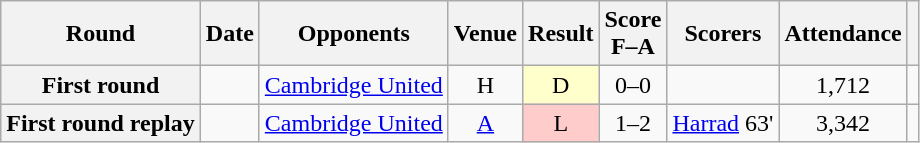<table class="wikitable plainrowheaders sortable" style="text-align:center">
<tr>
<th scope="col">Round</th>
<th scope="col">Date</th>
<th scope="col">Opponents</th>
<th scope="col">Venue</th>
<th scope="col">Result</th>
<th scope="col">Score<br>F–A</th>
<th scope="col" class="unsortable">Scorers</th>
<th scope="col">Attendance</th>
<th scope="col" class="unsortable"></th>
</tr>
<tr>
<th scope=row>First round</th>
<td align=left></td>
<td align=left><a href='#'>Cambridge United</a></td>
<td>H</td>
<td bgcolor="#FFFFCC">D</td>
<td>0–0</td>
<td></td>
<td>1,712</td>
<td></td>
</tr>
<tr>
<th scope=row>First round replay</th>
<td align=left></td>
<td align=left><a href='#'>Cambridge United</a></td>
<td><a href='#'>A</a></td>
<td bgcolor="#FFCCCC">L</td>
<td>1–2</td>
<td align=left><a href='#'>Harrad</a> 63'</td>
<td>3,342</td>
<td></td>
</tr>
</table>
